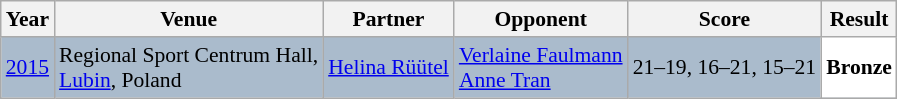<table class="sortable wikitable" style="font-size: 90%;">
<tr>
<th>Year</th>
<th>Venue</th>
<th>Partner</th>
<th>Opponent</th>
<th>Score</th>
<th>Result</th>
</tr>
<tr style="background:#AABBCC">
<td align="center"><a href='#'>2015</a></td>
<td align="left">Regional Sport Centrum Hall,<br><a href='#'>Lubin</a>, Poland</td>
<td align="left"> <a href='#'>Helina Rüütel</a></td>
<td align="left"> <a href='#'>Verlaine Faulmann</a><br> <a href='#'>Anne Tran</a></td>
<td align="left">21–19, 16–21, 15–21</td>
<td style="text-align:left; background:white"> <strong>Bronze</strong></td>
</tr>
</table>
